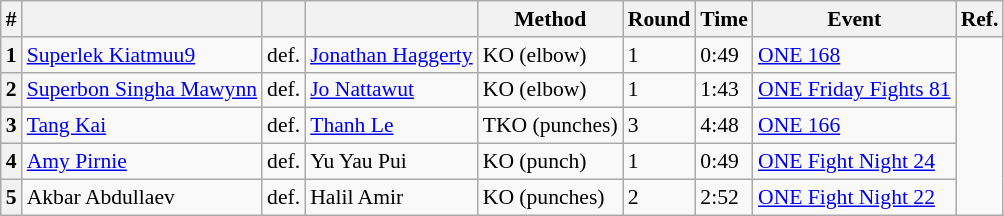<table class="sortable wikitable succession-box" style="font-size:90%;">
<tr>
<th scope="col">#</th>
<th scope="col"></th>
<th scope="col"></th>
<th scope="col"></th>
<th scope="col">Method</th>
<th scope="col">Round</th>
<th scope="col">Time</th>
<th scope="col">Event</th>
<th scope="col">Ref.</th>
</tr>
<tr>
<th>1</th>
<td> <a href='#'>Superlek Kiatmuu9</a></td>
<td>def.</td>
<td> <a href='#'>Jonathan Haggerty</a></td>
<td>KO (elbow)</td>
<td>1</td>
<td>0:49</td>
<td><a href='#'>ONE 168</a></td>
<td rowspan=5></td>
</tr>
<tr>
<th>2</th>
<td> <a href='#'>Superbon Singha Mawynn</a></td>
<td>def.</td>
<td> <a href='#'>Jo Nattawut</a></td>
<td>KO (elbow)</td>
<td>1</td>
<td>1:43</td>
<td><a href='#'>ONE Friday Fights 81</a></td>
</tr>
<tr>
<th>3</th>
<td> <a href='#'>Tang Kai</a></td>
<td>def.</td>
<td> <a href='#'>Thanh Le</a></td>
<td>TKO (punches)</td>
<td>3</td>
<td>4:48</td>
<td><a href='#'>ONE 166</a></td>
</tr>
<tr>
<th>4</th>
<td> <a href='#'>Amy Pirnie</a></td>
<td>def.</td>
<td> Yu Yau Pui</td>
<td>KO (punch)</td>
<td>1</td>
<td>0:49</td>
<td><a href='#'>ONE Fight Night 24</a></td>
</tr>
<tr>
<th>5</th>
<td> Akbar Abdullaev</td>
<td>def.</td>
<td> Halil Amir</td>
<td>KO (punches)</td>
<td>2</td>
<td>2:52</td>
<td><a href='#'>ONE Fight Night 22</a></td>
</tr>
</table>
